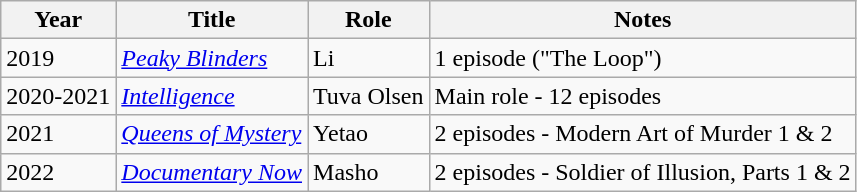<table class="wikitable sortable">
<tr>
<th>Year</th>
<th>Title</th>
<th>Role</th>
<th>Notes</th>
</tr>
<tr>
<td>2019</td>
<td><em><a href='#'>Peaky Blinders</a></em></td>
<td>Li</td>
<td>1 episode ("The Loop")</td>
</tr>
<tr>
<td>2020-2021</td>
<td><em><a href='#'>Intelligence</a></em></td>
<td>Tuva Olsen</td>
<td>Main role - 12 episodes </td>
</tr>
<tr>
<td>2021</td>
<td><em><a href='#'>Queens of Mystery</a></em></td>
<td>Yetao</td>
<td>2 episodes - Modern Art of Murder 1 & 2</td>
</tr>
<tr>
<td>2022</td>
<td><em><a href='#'>Documentary Now</a></em></td>
<td>Masho</td>
<td>2 episodes - Soldier of Illusion, Parts 1 & 2</td>
</tr>
</table>
